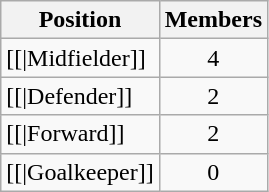<table | class="wikitable sortable">
<tr>
<th>Position</th>
<th>Members</th>
</tr>
<tr>
<td align=left>[[|Midfielder]]</td>
<td align=center>4</td>
</tr>
<tr>
<td align=left>[[|Defender]]</td>
<td align=center>2</td>
</tr>
<tr>
<td align=left>[[|Forward]]</td>
<td align=center>2</td>
</tr>
<tr>
<td align=left>[[|Goalkeeper]]</td>
<td align=center>0</td>
</tr>
</table>
